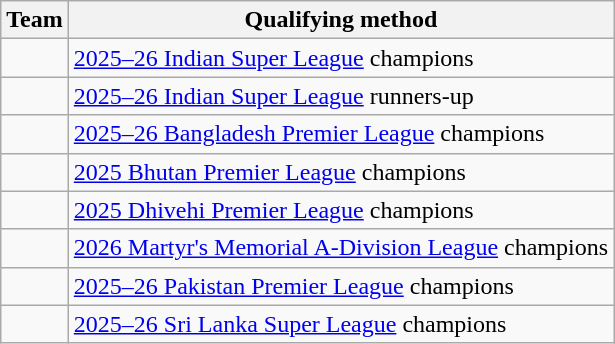<table class="wikitable">
<tr>
<th>Team</th>
<th>Qualifying method</th>
</tr>
<tr>
<td></td>
<td><a href='#'>2025–26 Indian Super League</a> champions</td>
</tr>
<tr>
<td></td>
<td><a href='#'>2025–26 Indian Super League</a> runners-up</td>
</tr>
<tr>
<td></td>
<td><a href='#'>2025–26 Bangladesh Premier League</a> champions</td>
</tr>
<tr>
<td></td>
<td><a href='#'>2025 Bhutan Premier League</a> champions</td>
</tr>
<tr>
<td></td>
<td><a href='#'>2025 Dhivehi Premier League</a> champions</td>
</tr>
<tr>
<td></td>
<td><a href='#'>2026 Martyr's Memorial A-Division League</a> champions</td>
</tr>
<tr>
<td></td>
<td><a href='#'>2025–26 Pakistan Premier League</a> champions</td>
</tr>
<tr>
<td></td>
<td><a href='#'>2025–26 Sri Lanka Super League</a> champions</td>
</tr>
</table>
